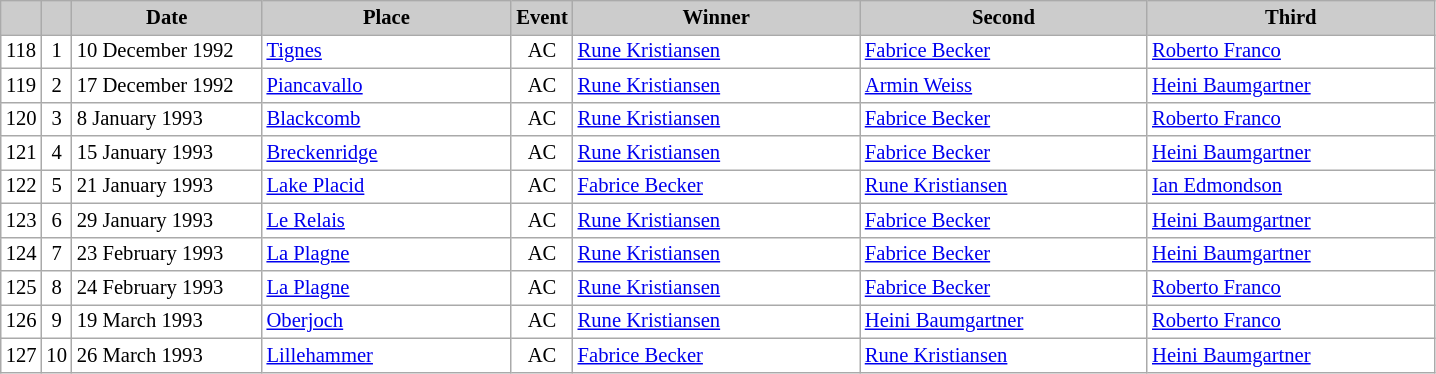<table class="wikitable plainrowheaders" style="background:#fff; font-size:86%; line-height:16px; border:grey solid 1px; border-collapse:collapse;">
<tr style="background:#ccc; text-align:center;">
<th scope="col" style="background:#ccc; width=20 px;"></th>
<th scope="col" style="background:#ccc; width=30 px;"></th>
<th scope="col" style="background:#ccc; width:120px;">Date</th>
<th scope="col" style="background:#ccc; width:160px;">Place</th>
<th scope="col" style="background:#ccc; width:15px;">Event</th>
<th scope="col" style="background:#ccc; width:185px;">Winner</th>
<th scope="col" style="background:#ccc; width:185px;">Second</th>
<th scope="col" style="background:#ccc; width:185px;">Third</th>
</tr>
<tr>
<td align=center>118</td>
<td align=center>1</td>
<td>10 December 1992</td>
<td> <a href='#'>Tignes</a></td>
<td align=center>AC</td>
<td> <a href='#'>Rune Kristiansen</a></td>
<td> <a href='#'>Fabrice Becker</a></td>
<td> <a href='#'>Roberto Franco</a></td>
</tr>
<tr>
<td align=center>119</td>
<td align=center>2</td>
<td>17 December 1992</td>
<td> <a href='#'>Piancavallo</a></td>
<td align=center>AC</td>
<td> <a href='#'>Rune Kristiansen</a></td>
<td> <a href='#'>Armin Weiss</a></td>
<td> <a href='#'>Heini Baumgartner</a></td>
</tr>
<tr>
<td align=center>120</td>
<td align=center>3</td>
<td>8 January 1993</td>
<td> <a href='#'>Blackcomb</a></td>
<td align=center>AC</td>
<td> <a href='#'>Rune Kristiansen</a></td>
<td> <a href='#'>Fabrice Becker</a></td>
<td> <a href='#'>Roberto Franco</a></td>
</tr>
<tr>
<td align=center>121</td>
<td align=center>4</td>
<td>15 January 1993</td>
<td> <a href='#'>Breckenridge</a></td>
<td align=center>AC</td>
<td> <a href='#'>Rune Kristiansen</a></td>
<td> <a href='#'>Fabrice Becker</a></td>
<td> <a href='#'>Heini Baumgartner</a></td>
</tr>
<tr>
<td align=center>122</td>
<td align=center>5</td>
<td>21 January 1993</td>
<td> <a href='#'>Lake Placid</a></td>
<td align=center>AC</td>
<td> <a href='#'>Fabrice Becker</a></td>
<td> <a href='#'>Rune Kristiansen</a></td>
<td> <a href='#'>Ian Edmondson</a></td>
</tr>
<tr>
<td align=center>123</td>
<td align=center>6</td>
<td>29 January 1993</td>
<td> <a href='#'>Le Relais</a></td>
<td align=center>AC</td>
<td> <a href='#'>Rune Kristiansen</a></td>
<td> <a href='#'>Fabrice Becker</a></td>
<td> <a href='#'>Heini Baumgartner</a></td>
</tr>
<tr>
<td align=center>124</td>
<td align=center>7</td>
<td>23 February 1993</td>
<td> <a href='#'>La Plagne</a></td>
<td align=center>AC</td>
<td> <a href='#'>Rune Kristiansen</a></td>
<td> <a href='#'>Fabrice Becker</a></td>
<td> <a href='#'>Heini Baumgartner</a></td>
</tr>
<tr>
<td align=center>125</td>
<td align=center>8</td>
<td>24 February 1993</td>
<td> <a href='#'>La Plagne</a></td>
<td align=center>AC</td>
<td> <a href='#'>Rune Kristiansen</a></td>
<td> <a href='#'>Fabrice Becker</a></td>
<td> <a href='#'>Roberto Franco</a></td>
</tr>
<tr>
<td align=center>126</td>
<td align=center>9</td>
<td>19 March 1993</td>
<td> <a href='#'>Oberjoch</a></td>
<td align=center>AC</td>
<td> <a href='#'>Rune Kristiansen</a></td>
<td> <a href='#'>Heini Baumgartner</a></td>
<td> <a href='#'>Roberto Franco</a></td>
</tr>
<tr>
<td align=center>127</td>
<td align=center>10</td>
<td>26 March 1993</td>
<td> <a href='#'>Lillehammer</a></td>
<td align=center>AC</td>
<td> <a href='#'>Fabrice Becker</a></td>
<td> <a href='#'>Rune Kristiansen</a></td>
<td> <a href='#'>Heini Baumgartner</a></td>
</tr>
</table>
